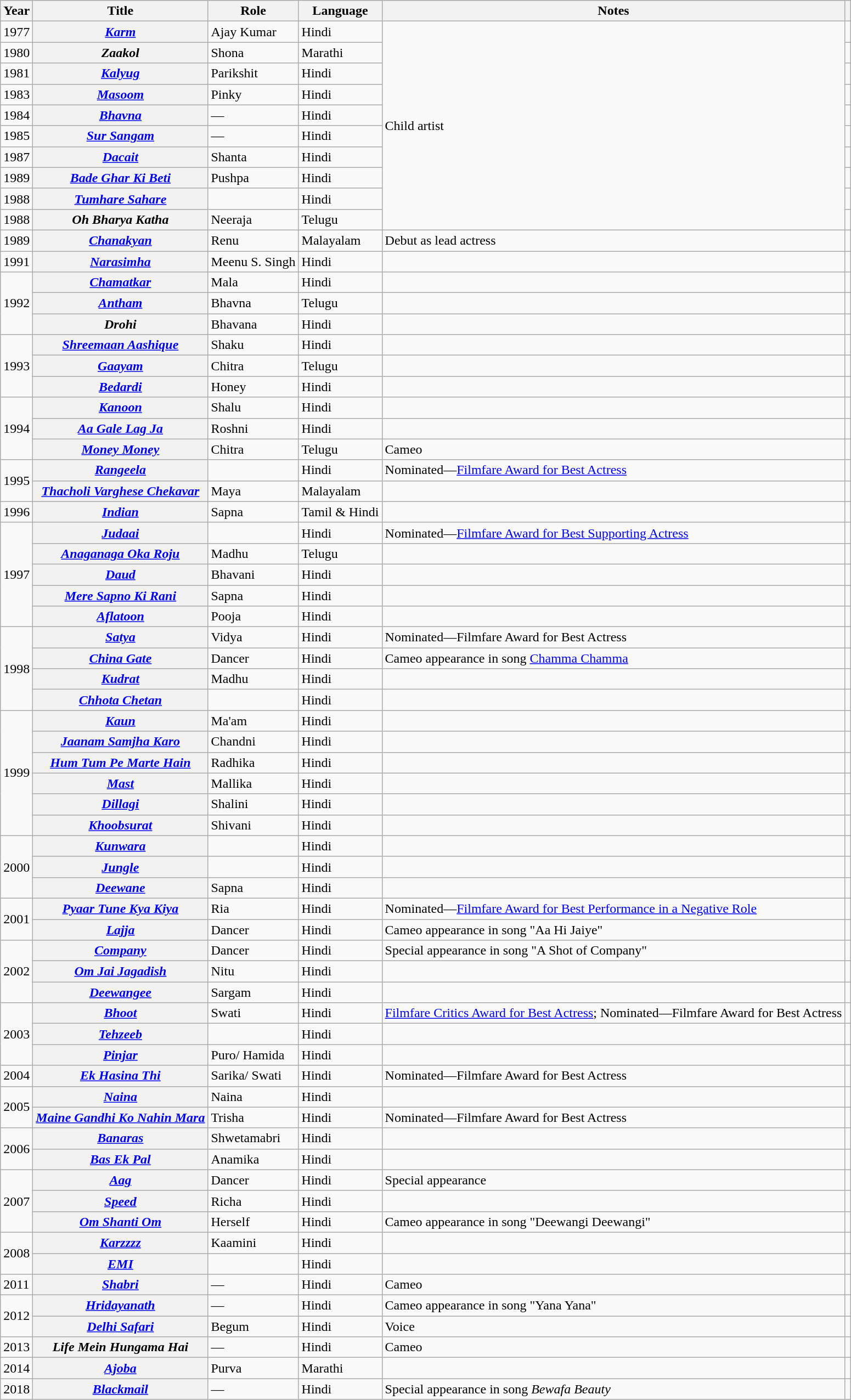<table class="wikitable plainrowheaders sortable" style="margin-right: 0;">
<tr>
<th scope="col">Year</th>
<th scope="col">Title</th>
<th scope="col">Role</th>
<th>Language</th>
<th scope="col" class="unsortable">Notes</th>
<th scope="col" class="unsortable"></th>
</tr>
<tr>
<td>1977</td>
<th scope="row"><em><a href='#'>Karm</a></em></th>
<td>Ajay Kumar</td>
<td>Hindi</td>
<td rowspan="10">Child artist</td>
<td style="text-align: center;"></td>
</tr>
<tr>
<td>1980</td>
<th scope="row"><em>Zaakol</em></th>
<td>Shona</td>
<td>Marathi</td>
<td style="text-align: center;"></td>
</tr>
<tr>
<td>1981</td>
<th scope="row"><em><a href='#'>Kalyug</a></em></th>
<td>Parikshit</td>
<td>Hindi</td>
<td style="text-align: center;"></td>
</tr>
<tr>
<td>1983</td>
<th scope="row"><em><a href='#'>Masoom</a></em></th>
<td>Pinky</td>
<td>Hindi</td>
<td style="text-align: center;"></td>
</tr>
<tr>
<td>1984</td>
<th scope="row"><em><a href='#'>Bhavna</a></em></th>
<td>—</td>
<td>Hindi</td>
<td style="text-align: center;"></td>
</tr>
<tr>
<td>1985</td>
<th scope="row"><em><a href='#'>Sur Sangam</a></em></th>
<td>—</td>
<td>Hindi</td>
<td style="text-align: center;"></td>
</tr>
<tr>
<td>1987</td>
<th scope="row"><em><a href='#'>Dacait</a></em></th>
<td>Shanta</td>
<td>Hindi</td>
<td style="text-align: center;"></td>
</tr>
<tr>
<td>1989</td>
<th scope="row"><em><a href='#'>Bade Ghar Ki Beti</a></em></th>
<td>Pushpa</td>
<td>Hindi</td>
<td style="text-align: center;"></td>
</tr>
<tr>
<td>1988</td>
<th scope="row"><em><a href='#'>Tumhare Sahare</a></em></th>
<td></td>
<td>Hindi</td>
<td></td>
</tr>
<tr>
<td>1988</td>
<th scope="row"><em>Oh Bharya Katha</em></th>
<td>Neeraja</td>
<td>Telugu</td>
<td></td>
</tr>
<tr>
<td>1989</td>
<th scope="row"><em><a href='#'>Chanakyan</a></em></th>
<td>Renu</td>
<td>Malayalam</td>
<td>Debut as lead actress</td>
<td style="text-align: center;"></td>
</tr>
<tr>
<td>1991</td>
<th scope="row"><em><a href='#'>Narasimha</a></em></th>
<td>Meenu S. Singh</td>
<td>Hindi</td>
<td></td>
<td style="text-align: center;"></td>
</tr>
<tr>
<td rowspan="3">1992</td>
<th scope="row"><em><a href='#'>Chamatkar</a></em></th>
<td>Mala</td>
<td>Hindi</td>
<td></td>
<td style="text-align: center;"></td>
</tr>
<tr>
<th scope="row"><em><a href='#'>Antham</a></em></th>
<td>Bhavna</td>
<td>Telugu</td>
<td></td>
<td style="text-align: center;"></td>
</tr>
<tr>
<th scope="row"><em>Drohi</em></th>
<td>Bhavana</td>
<td>Hindi</td>
<td></td>
<td style="text-align: center;"></td>
</tr>
<tr>
<td rowspan="3">1993</td>
<th scope="row"><em><a href='#'>Shreemaan Aashique</a></em></th>
<td>Shaku</td>
<td>Hindi</td>
<td></td>
<td style="text-align: center;"></td>
</tr>
<tr>
<th scope="row"><em><a href='#'>Gaayam</a></em></th>
<td>Chitra</td>
<td>Telugu</td>
<td></td>
<td style="text-align: center;"></td>
</tr>
<tr>
<th scope="row"><em><a href='#'>Bedardi</a></em></th>
<td>Honey</td>
<td>Hindi</td>
<td></td>
<td style="text-align: center;"></td>
</tr>
<tr>
<td rowspan="3">1994</td>
<th scope="row"><em><a href='#'>Kanoon</a></em></th>
<td>Shalu</td>
<td>Hindi</td>
<td></td>
<td style="text-align: center;"></td>
</tr>
<tr>
<th scope="row"><em><a href='#'>Aa Gale Lag Ja</a></em></th>
<td>Roshni</td>
<td>Hindi</td>
<td></td>
<td style="text-align: center;"></td>
</tr>
<tr>
<th scope="row"><em><a href='#'>Money Money</a></em></th>
<td>Chitra</td>
<td>Telugu</td>
<td>Cameo</td>
<td style="text-align: center;"></td>
</tr>
<tr>
<td rowspan="2">1995</td>
<th scope="row"><em><a href='#'>Rangeela</a></em></th>
<td></td>
<td>Hindi</td>
<td>Nominated—<a href='#'>Filmfare Award for Best Actress</a></td>
<td style="text-align: center;"><br></td>
</tr>
<tr>
<th scope="row"><em><a href='#'>Thacholi Varghese Chekavar</a></em></th>
<td>Maya</td>
<td>Malayalam</td>
<td></td>
<td style="text-align: center;"></td>
</tr>
<tr>
<td rowspan="1">1996</td>
<th scope="row"><em><a href='#'>Indian</a></em></th>
<td>Sapna</td>
<td>Tamil & Hindi</td>
<td></td>
<td style="text-align: center;"></td>
</tr>
<tr>
<td rowspan="5">1997</td>
<th scope="row"><em><a href='#'>Judaai</a></em></th>
<td></td>
<td>Hindi</td>
<td>Nominated—<a href='#'>Filmfare Award for Best Supporting Actress</a></td>
<td style="text-align: center;"><br></td>
</tr>
<tr>
<th scope="row"><em><a href='#'>Anaganaga Oka Roju</a></em></th>
<td>Madhu</td>
<td>Telugu</td>
<td></td>
<td style="text-align: center;"></td>
</tr>
<tr>
<th scope="row"><em><a href='#'>Daud</a></em></th>
<td>Bhavani</td>
<td>Hindi</td>
<td></td>
<td style="text-align: center;"></td>
</tr>
<tr>
<th scope="row"><em><a href='#'>Mere Sapno Ki Rani</a></em></th>
<td>Sapna</td>
<td>Hindi</td>
<td></td>
<td style="text-align: center;"></td>
</tr>
<tr>
<th scope="row"><em><a href='#'>Aflatoon</a></em></th>
<td>Pooja</td>
<td>Hindi</td>
<td></td>
<td style="text-align: center;"></td>
</tr>
<tr>
<td rowspan="4">1998</td>
<th scope="row"><em><a href='#'>Satya</a></em></th>
<td>Vidya</td>
<td>Hindi</td>
<td>Nominated—Filmfare Award for Best Actress</td>
<td style="text-align: center;"><br></td>
</tr>
<tr>
<th scope="row"><em><a href='#'>China Gate</a></em></th>
<td>Dancer</td>
<td>Hindi</td>
<td>Cameo appearance in song <a href='#'>Chamma Chamma</a></td>
<td style="text-align: center;"></td>
</tr>
<tr>
<th scope="row"><em><a href='#'>Kudrat</a></em></th>
<td>Madhu</td>
<td>Hindi</td>
<td></td>
<td style="text-align: center;"></td>
</tr>
<tr>
<th scope="row"><em><a href='#'>Chhota Chetan</a></em></th>
<td></td>
<td>Hindi</td>
<td></td>
<td style="text-align: center;"></td>
</tr>
<tr>
<td rowspan="6">1999</td>
<th scope="row"><em><a href='#'>Kaun</a></em></th>
<td>Ma'am</td>
<td>Hindi</td>
<td></td>
<td style="text-align: center;"></td>
</tr>
<tr>
<th scope="row"><em><a href='#'>Jaanam Samjha Karo</a></em></th>
<td>Chandni</td>
<td>Hindi</td>
<td></td>
<td style="text-align: center;"></td>
</tr>
<tr>
<th scope="row"><em><a href='#'>Hum Tum Pe Marte Hain</a></em></th>
<td>Radhika</td>
<td>Hindi</td>
<td></td>
<td style="text-align: center;"></td>
</tr>
<tr>
<th scope="row"><em><a href='#'>Mast</a></em></th>
<td>Mallika</td>
<td>Hindi</td>
<td></td>
<td style="text-align: center;"></td>
</tr>
<tr>
<th scope="row"><em><a href='#'>Dillagi</a></em></th>
<td>Shalini</td>
<td>Hindi</td>
<td></td>
<td style="text-align: center;"></td>
</tr>
<tr>
<th scope="row"><em><a href='#'>Khoobsurat</a></em></th>
<td>Shivani</td>
<td>Hindi</td>
<td></td>
<td style="text-align: center;"></td>
</tr>
<tr>
<td rowspan="3">2000</td>
<th scope="row"><em><a href='#'>Kunwara</a></em></th>
<td></td>
<td>Hindi</td>
<td></td>
<td style="text-align: center;"></td>
</tr>
<tr>
<th scope="row"><em><a href='#'>Jungle</a></em></th>
<td></td>
<td>Hindi</td>
<td></td>
<td style="text-align: center;"></td>
</tr>
<tr>
<th scope="row"><em><a href='#'>Deewane</a></em></th>
<td>Sapna</td>
<td>Hindi</td>
<td></td>
<td style="text-align: center;"></td>
</tr>
<tr>
<td rowspan="2">2001</td>
<th scope="row"><em><a href='#'>Pyaar Tune Kya Kiya</a></em></th>
<td>Ria</td>
<td>Hindi</td>
<td>Nominated—<a href='#'>Filmfare Award for Best Performance in a Negative Role</a></td>
<td style="text-align: center;"><br></td>
</tr>
<tr>
<th scope="row"><em><a href='#'>Lajja</a></em></th>
<td>Dancer</td>
<td>Hindi</td>
<td>Cameo appearance in song "Aa Hi Jaiye"</td>
<td style="text-align: center;"></td>
</tr>
<tr>
<td rowspan="3">2002</td>
<th scope="row"><em><a href='#'>Company</a></em></th>
<td>Dancer</td>
<td>Hindi</td>
<td>Special appearance in song "A Shot of Company"</td>
<td style="text-align: center;"></td>
</tr>
<tr>
<th scope="row"><em><a href='#'>Om Jai Jagadish</a></em></th>
<td>Nitu</td>
<td>Hindi</td>
<td></td>
<td style="text-align: center;"></td>
</tr>
<tr>
<th scope="row"><em><a href='#'>Deewangee</a></em></th>
<td>Sargam</td>
<td>Hindi</td>
<td></td>
<td style="text-align: center;"></td>
</tr>
<tr>
<td rowspan="3">2003</td>
<th scope="row"><em><a href='#'>Bhoot</a></em></th>
<td>Swati</td>
<td>Hindi</td>
<td><a href='#'>Filmfare Critics Award for Best Actress</a>; Nominated—Filmfare Award for Best Actress</td>
<td style="text-align: center;"><br></td>
</tr>
<tr>
<th scope="row"><em><a href='#'>Tehzeeb</a></em></th>
<td></td>
<td>Hindi</td>
<td></td>
<td style="text-align: center;"></td>
</tr>
<tr>
<th scope="row"><em><a href='#'>Pinjar</a></em></th>
<td>Puro/ Hamida</td>
<td>Hindi</td>
<td></td>
<td style="text-align: center;"></td>
</tr>
<tr>
<td>2004</td>
<th scope="row"><em><a href='#'>Ek Hasina Thi</a></em></th>
<td>Sarika/ Swati</td>
<td>Hindi</td>
<td>Nominated—Filmfare Award for Best Actress</td>
<td style="text-align: center;"><br></td>
</tr>
<tr>
<td rowspan="2">2005</td>
<th scope="row"><em><a href='#'>Naina</a></em></th>
<td>Naina</td>
<td>Hindi</td>
<td></td>
<td style="text-align: center;"></td>
</tr>
<tr>
<th scope="row"><em><a href='#'>Maine Gandhi Ko Nahin Mara</a></em></th>
<td>Trisha</td>
<td>Hindi</td>
<td>Nominated—Filmfare Award for Best Actress</td>
<td style="text-align: center;"></td>
</tr>
<tr>
<td rowspan="2">2006</td>
<th scope="row"><em><a href='#'>Banaras</a></em></th>
<td>Shwetamabri</td>
<td>Hindi</td>
<td></td>
<td style="text-align: center;"></td>
</tr>
<tr>
<th scope="row"><em><a href='#'>Bas Ek Pal</a></em></th>
<td>Anamika</td>
<td>Hindi</td>
<td></td>
<td style="text-align: center;"></td>
</tr>
<tr>
<td rowspan="3">2007</td>
<th scope="row"><em><a href='#'>Aag</a></em></th>
<td>Dancer</td>
<td>Hindi</td>
<td>Special appearance</td>
<td style="text-align: center;"></td>
</tr>
<tr>
<th scope="row"><em><a href='#'>Speed</a></em></th>
<td>Richa</td>
<td>Hindi</td>
<td></td>
<td style="text-align: center;"></td>
</tr>
<tr>
<th scope="row"><em><a href='#'>Om Shanti Om</a></em></th>
<td>Herself</td>
<td>Hindi</td>
<td>Cameo appearance in song "Deewangi Deewangi"</td>
<td style="text-align: center;"></td>
</tr>
<tr>
<td rowspan="2">2008</td>
<th scope="row"><em><a href='#'>Karzzzz</a></em></th>
<td>Kaamini</td>
<td>Hindi</td>
<td></td>
<td style="text-align: center;"></td>
</tr>
<tr>
<th scope="row"><em><a href='#'>EMI</a></em></th>
<td></td>
<td>Hindi</td>
<td></td>
<td style="text-align: center;"></td>
</tr>
<tr>
<td>2011</td>
<th scope="row"><em><a href='#'>Shabri</a></em></th>
<td>—</td>
<td>Hindi</td>
<td>Cameo</td>
<td style="text-align: center;"></td>
</tr>
<tr>
<td rowspan="2">2012</td>
<th scope="row"><em><a href='#'>Hridayanath</a></em></th>
<td>—</td>
<td>Hindi</td>
<td>Cameo appearance in song "Yana Yana"</td>
<td style="text-align: center;"></td>
</tr>
<tr>
<th scope="row"><em><a href='#'>Delhi Safari</a></em></th>
<td>Begum</td>
<td>Hindi</td>
<td>Voice</td>
<td style="text-align: center;"></td>
</tr>
<tr>
<td>2013</td>
<th scope="row"><em>Life Mein Hungama Hai</em></th>
<td>—</td>
<td>Hindi</td>
<td>Cameo</td>
<td style="text-align: center;"></td>
</tr>
<tr>
<td>2014</td>
<th scope="row"><em><a href='#'>Ajoba</a></em></th>
<td>Purva</td>
<td>Marathi</td>
<td></td>
<td style="text-align: center;"></td>
</tr>
<tr>
<td>2018</td>
<th scope="row"><em><a href='#'>Blackmail</a></em></th>
<td>—</td>
<td>Hindi</td>
<td>Special appearance in song <em>Bewafa Beauty</em></td>
<td style="text-align: center;"></td>
</tr>
</table>
